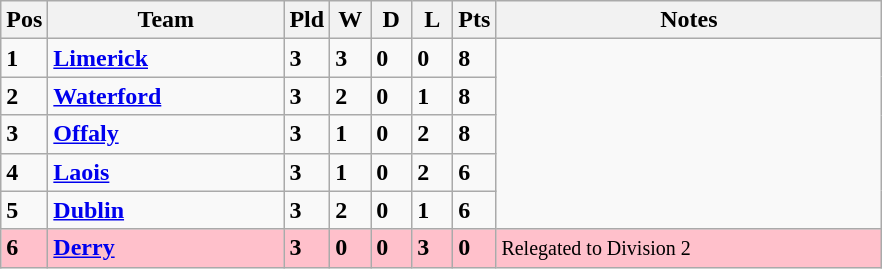<table class="wikitable" style="text-align: centre;">
<tr>
<th width=20>Pos</th>
<th width=150>Team</th>
<th width=20>Pld</th>
<th width=20>W</th>
<th width=20>D</th>
<th width=20>L</th>
<th width=20>Pts</th>
<th width=250>Notes</th>
</tr>
<tr style>
<td><strong>1</strong></td>
<td align=left><strong> <a href='#'>Limerick</a> </strong></td>
<td><strong>3</strong></td>
<td><strong>3</strong></td>
<td><strong>0</strong></td>
<td><strong>0</strong></td>
<td><strong>8</strong></td>
</tr>
<tr style>
<td><strong>2</strong></td>
<td align=left><strong> <a href='#'>Waterford</a> </strong></td>
<td><strong>3</strong></td>
<td><strong>2</strong></td>
<td><strong>0</strong></td>
<td><strong>1</strong></td>
<td><strong>8</strong></td>
</tr>
<tr style>
<td><strong>3</strong></td>
<td align=left><strong> <a href='#'>Offaly</a> </strong></td>
<td><strong>3</strong></td>
<td><strong>1</strong></td>
<td><strong>0</strong></td>
<td><strong>2</strong></td>
<td><strong>8</strong></td>
</tr>
<tr style>
<td><strong>4</strong></td>
<td align=left><strong> <a href='#'>Laois</a> </strong></td>
<td><strong>3</strong></td>
<td><strong>1</strong></td>
<td><strong>0</strong></td>
<td><strong>2</strong></td>
<td><strong>6</strong></td>
</tr>
<tr style>
<td><strong>5</strong></td>
<td align=left><strong> <a href='#'>Dublin</a> </strong></td>
<td><strong>3</strong></td>
<td><strong>2</strong></td>
<td><strong>0</strong></td>
<td><strong>1</strong></td>
<td><strong>6</strong></td>
</tr>
<tr style="background:#FFC0CB;">
<td><strong>6</strong></td>
<td align=left><strong> <a href='#'>Derry</a> </strong></td>
<td><strong>3</strong></td>
<td><strong>0</strong></td>
<td><strong>0</strong></td>
<td><strong>3</strong></td>
<td><strong>0</strong></td>
<td><small> Relegated to Division 2</small></td>
</tr>
</table>
